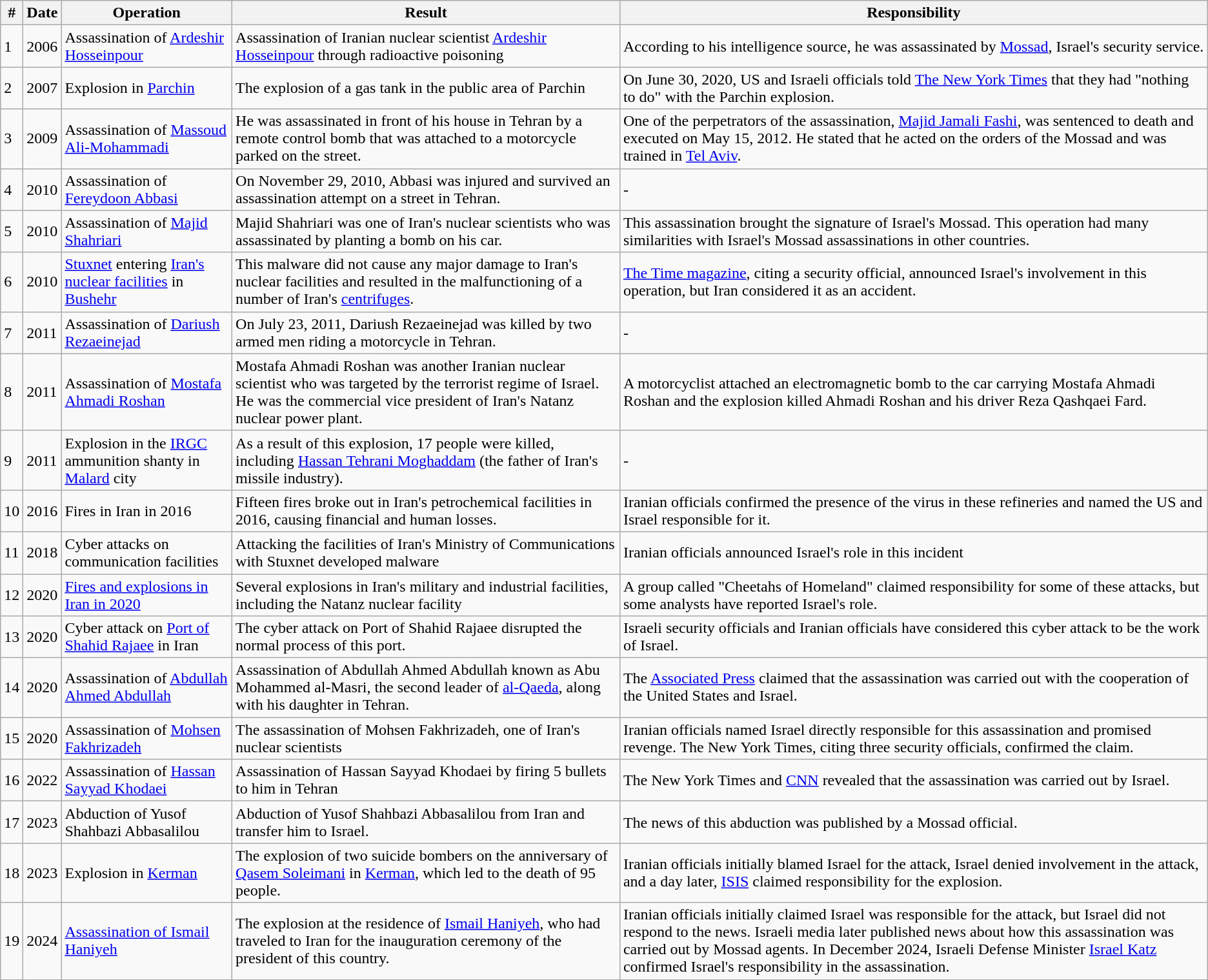<table class="wikitable">
<tr>
<th>#</th>
<th>Date</th>
<th>Operation</th>
<th>Result</th>
<th>Responsibility</th>
</tr>
<tr>
<td>1</td>
<td>2006</td>
<td>Assassination of <a href='#'>Ardeshir Hosseinpour</a></td>
<td>Assassination of Iranian nuclear scientist <a href='#'>Ardeshir Hosseinpour</a> through radioactive poisoning</td>
<td>According to his intelligence source, he was assassinated by <a href='#'>Mossad</a>, Israel's security service.</td>
</tr>
<tr>
<td>2</td>
<td>2007</td>
<td>Explosion in <a href='#'>Parchin</a></td>
<td>The explosion of a gas tank in the public area of Parchin</td>
<td>On June 30, 2020, US and Israeli officials told <a href='#'>The New York Times</a> that they had "nothing to do" with the Parchin explosion.</td>
</tr>
<tr>
<td>3</td>
<td>2009</td>
<td>Assassination of <a href='#'>Massoud Ali-Mohammadi</a></td>
<td>He was assassinated in front of his house in Tehran by a remote control bomb that was attached to a motorcycle parked on the street.</td>
<td>One of the perpetrators of the assassination, <a href='#'>Majid Jamali Fashi</a>, was sentenced to death and executed on May 15, 2012. He stated that he acted on the orders of the Mossad and was trained in <a href='#'>Tel Aviv</a>.</td>
</tr>
<tr>
<td>4</td>
<td>2010</td>
<td>Assassination of <a href='#'>Fereydoon Abbasi</a></td>
<td>On November 29, 2010, Abbasi was injured and survived an assassination attempt on a street in Tehran.</td>
<td>-</td>
</tr>
<tr>
<td>5</td>
<td>2010</td>
<td>Assassination of <a href='#'>Majid Shahriari</a></td>
<td>Majid Shahriari was one of Iran's nuclear scientists who was assassinated by planting a bomb on his car.</td>
<td>This assassination brought the signature of Israel's Mossad. This operation had many similarities with Israel's Mossad assassinations in other countries.</td>
</tr>
<tr>
<td>6</td>
<td>2010</td>
<td><a href='#'>Stuxnet</a> entering <a href='#'>Iran's nuclear facilities</a> in <a href='#'>Bushehr</a></td>
<td>This malware did not cause any major damage to Iran's nuclear facilities and resulted in the malfunctioning of a number of Iran's <a href='#'>centrifuges</a>.</td>
<td><a href='#'>The Time magazine</a>, citing a security official, announced Israel's involvement in this operation, but Iran considered it as an accident.</td>
</tr>
<tr>
<td>7</td>
<td>2011</td>
<td>Assassination of <a href='#'>Dariush Rezaeinejad</a></td>
<td>On July 23, 2011, Dariush Rezaeinejad was killed by two armed men riding a motorcycle in Tehran.</td>
<td>-</td>
</tr>
<tr>
<td>8</td>
<td>2011</td>
<td>Assassination of <a href='#'>Mostafa Ahmadi Roshan</a></td>
<td>Mostafa Ahmadi Roshan was another Iranian nuclear scientist who was targeted by the terrorist regime of Israel. He was the commercial vice president of Iran's Natanz nuclear power plant.</td>
<td>A motorcyclist attached an electromagnetic bomb to the car carrying Mostafa Ahmadi Roshan and the explosion killed Ahmadi Roshan and his driver Reza Qashqaei Fard.</td>
</tr>
<tr>
<td>9</td>
<td>2011</td>
<td>Explosion in the <a href='#'>IRGC</a> ammunition shanty in <a href='#'>Malard</a> city</td>
<td>As a result of this explosion, 17 people were killed, including <a href='#'>Hassan Tehrani Moghaddam</a> (the father of Iran's missile industry).</td>
<td>-</td>
</tr>
<tr>
<td>10</td>
<td>2016</td>
<td>Fires in Iran in 2016</td>
<td>Fifteen fires broke out in Iran's petrochemical facilities in 2016, causing financial and human losses.</td>
<td>Iranian officials confirmed the presence of the virus in these refineries and named the US and Israel responsible for it.</td>
</tr>
<tr>
<td>11</td>
<td>2018</td>
<td>Cyber attacks on communication facilities</td>
<td>Attacking the facilities of Iran's Ministry of Communications with Stuxnet developed malware</td>
<td>Iranian officials announced Israel's role in this incident</td>
</tr>
<tr>
<td>12</td>
<td>2020</td>
<td><a href='#'>Fires and explosions in Iran in 2020</a></td>
<td>Several explosions in Iran's military and industrial facilities, including the Natanz nuclear facility</td>
<td>A group called "Cheetahs of Homeland" claimed responsibility for some of these attacks, but some analysts have reported Israel's role.</td>
</tr>
<tr>
<td>13</td>
<td>2020</td>
<td>Cyber attack on <a href='#'>Port of Shahid Rajaee</a> in Iran</td>
<td>The cyber attack on Port of Shahid Rajaee disrupted the normal process of this port.</td>
<td>Israeli security officials and Iranian officials have considered this cyber attack to be the work of Israel.</td>
</tr>
<tr>
<td>14</td>
<td>2020</td>
<td>Assassination of <a href='#'>Abdullah Ahmed Abdullah</a></td>
<td>Assassination of Abdullah Ahmed Abdullah known as Abu Mohammed al-Masri, the second leader of <a href='#'>al-Qaeda</a>, along with his daughter in Tehran.</td>
<td>The <a href='#'>Associated Press</a> claimed that the assassination was carried out with the cooperation of the United States and Israel.</td>
</tr>
<tr>
<td>15</td>
<td>2020</td>
<td>Assassination of <a href='#'>Mohsen Fakhrizadeh</a></td>
<td>The assassination of Mohsen Fakhrizadeh, one of Iran's nuclear scientists</td>
<td>Iranian officials named Israel directly responsible for this assassination and promised revenge. The New York Times, citing three security officials, confirmed the claim.</td>
</tr>
<tr>
<td>16</td>
<td>2022</td>
<td>Assassination of <a href='#'>Hassan Sayyad Khodaei</a></td>
<td>Assassination of Hassan Sayyad Khodaei by firing 5 bullets to him in Tehran</td>
<td>The New York Times and <a href='#'>CNN</a> revealed that the assassination was carried out by Israel.</td>
</tr>
<tr>
<td>17</td>
<td>2023</td>
<td>Abduction of Yusof Shahbazi Abbasalilou</td>
<td>Abduction of Yusof Shahbazi Abbasalilou from Iran and transfer him to Israel.</td>
<td>The news of this abduction was published by a Mossad official.</td>
</tr>
<tr>
<td>18</td>
<td>2023</td>
<td>Explosion in <a href='#'>Kerman</a></td>
<td>The explosion of two suicide bombers on the anniversary of <a href='#'>Qasem Soleimani</a> in <a href='#'>Kerman</a>, which led to the death of 95 people.</td>
<td>Iranian officials initially blamed Israel for the attack, Israel denied involvement in the attack, and a day later, <a href='#'>ISIS</a> claimed responsibility for the explosion.</td>
</tr>
<tr>
<td>19</td>
<td>2024</td>
<td><a href='#'>Assassination of Ismail Haniyeh</a></td>
<td>The explosion at the residence of <a href='#'>Ismail Haniyeh</a>, who had traveled to Iran for the inauguration ceremony of the president of this country.</td>
<td>Iranian officials initially claimed Israel was responsible for the attack, but Israel did not respond to the news. Israeli media later published news about how this assassination was carried out by Mossad agents. In December 2024, Israeli Defense Minister <a href='#'>Israel Katz</a> confirmed Israel's responsibility in the assassination.</td>
</tr>
</table>
